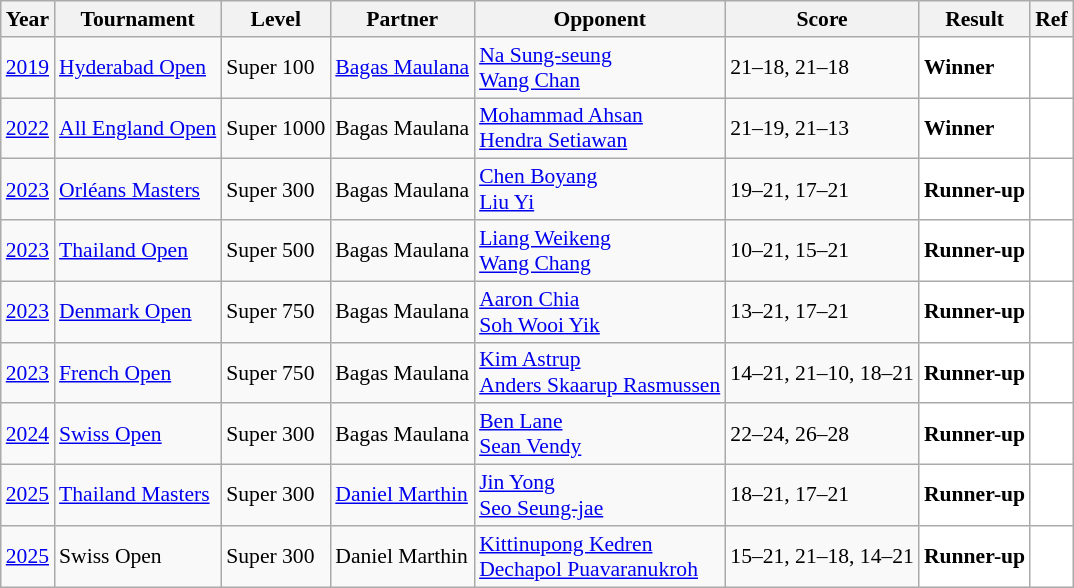<table class="sortable wikitable" style="font-size: 90%">
<tr>
<th>Year</th>
<th>Tournament</th>
<th>Level</th>
<th>Partner</th>
<th>Opponent</th>
<th>Score</th>
<th>Result</th>
<th>Ref</th>
</tr>
<tr>
<td align="center"><a href='#'>2019</a></td>
<td align="left"><a href='#'>Hyderabad Open</a></td>
<td align="left">Super 100</td>
<td align="left"> <a href='#'>Bagas Maulana</a></td>
<td align="left"> <a href='#'>Na Sung-seung</a><br> <a href='#'>Wang Chan</a></td>
<td algin="left">21–18, 21–18</td>
<td style="text-align:left; background:white"> <strong>Winner</strong></td>
<td style="text-align:center; background:white"></td>
</tr>
<tr>
<td align="center"><a href='#'>2022</a></td>
<td align="left"><a href='#'>All England Open</a></td>
<td align="left">Super 1000</td>
<td align="left"> Bagas Maulana</td>
<td align="left"> <a href='#'>Mohammad Ahsan</a><br> <a href='#'>Hendra Setiawan</a></td>
<td align="left">21–19, 21–13</td>
<td style="text-align:left; background:white"> <strong>Winner</strong></td>
<td style="text-align:center; background:white"></td>
</tr>
<tr>
<td align="center"><a href='#'>2023</a></td>
<td align="left"><a href='#'>Orléans Masters</a></td>
<td align="left">Super 300</td>
<td align="left"> Bagas Maulana</td>
<td align="left"> <a href='#'>Chen Boyang</a><br> <a href='#'>Liu Yi</a></td>
<td align="left">19–21, 17–21</td>
<td style="text-align:left; background:white"> <strong>Runner-up</strong></td>
<td style="text-align:center; background:white"></td>
</tr>
<tr>
<td align="center"><a href='#'>2023</a></td>
<td align="left"><a href='#'>Thailand Open</a></td>
<td align="left">Super 500</td>
<td align="left"> Bagas Maulana</td>
<td align="left"> <a href='#'>Liang Weikeng</a><br> <a href='#'>Wang Chang</a></td>
<td align="left">10–21, 15–21</td>
<td style="text-align:left; background:white"> <strong>Runner-up</strong></td>
<td style="text-align:center; background:white"></td>
</tr>
<tr>
<td align="center"><a href='#'>2023</a></td>
<td align="left"><a href='#'>Denmark Open</a></td>
<td align="left">Super 750</td>
<td align="left"> Bagas Maulana</td>
<td align="left"> <a href='#'>Aaron Chia</a><br> <a href='#'>Soh Wooi Yik</a></td>
<td align="left">13–21, 17–21</td>
<td style="text-align:left; background:white"> <strong>Runner-up</strong></td>
<td style="text-align:center; background:white"></td>
</tr>
<tr>
<td align="center"><a href='#'>2023</a></td>
<td align="left"><a href='#'>French Open</a></td>
<td align="left">Super 750</td>
<td align="left"> Bagas Maulana</td>
<td align="left"> <a href='#'>Kim Astrup</a><br> <a href='#'>Anders Skaarup Rasmussen</a></td>
<td align="left">14–21, 21–10, 18–21</td>
<td style="text-align:left; background:white"> <strong>Runner-up</strong></td>
<td style="text-align:center; background:white"></td>
</tr>
<tr>
<td align="center"><a href='#'>2024</a></td>
<td align="left"><a href='#'>Swiss Open</a></td>
<td align="left">Super 300</td>
<td align="left"> Bagas Maulana</td>
<td align="left"> <a href='#'>Ben Lane</a><br> <a href='#'>Sean Vendy</a></td>
<td align="left">22–24, 26–28</td>
<td style="text-align:left; background:white"> <strong>Runner-up</strong></td>
<td style="text-align:center; background:white"></td>
</tr>
<tr>
<td align="center"><a href='#'>2025</a></td>
<td align="left"><a href='#'>Thailand Masters</a></td>
<td align="left">Super 300</td>
<td align="left"> <a href='#'>Daniel Marthin</a></td>
<td align="left"> <a href='#'>Jin Yong</a><br> <a href='#'>Seo Seung-jae</a></td>
<td align="left">18–21, 17–21</td>
<td style="text-align:left; background:white"> <strong>Runner-up</strong></td>
<td style="text-align:center; background:white"></td>
</tr>
<tr>
<td align="center"><a href='#'>2025</a></td>
<td align="left">Swiss Open</td>
<td align="left">Super 300</td>
<td align="left"> Daniel Marthin</td>
<td align="left"> <a href='#'>Kittinupong Kedren</a><br> <a href='#'>Dechapol Puavaranukroh</a></td>
<td align="left">15–21, 21–18, 14–21</td>
<td style="text-align:left; background:white"> <strong>Runner-up</strong></td>
<td style="text-align:center; background:white"></td>
</tr>
</table>
